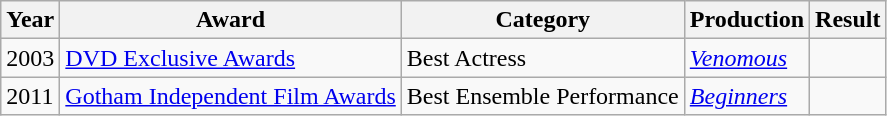<table class="wikitable sortable">
<tr>
<th>Year</th>
<th>Award</th>
<th>Category</th>
<th>Production</th>
<th>Result</th>
</tr>
<tr>
<td>2003</td>
<td><a href='#'>DVD Exclusive Awards</a></td>
<td>Best Actress</td>
<td><em><a href='#'>Venomous</a></em></td>
<td></td>
</tr>
<tr>
<td>2011</td>
<td><a href='#'>Gotham Independent Film Awards</a></td>
<td>Best Ensemble Performance</td>
<td><em><a href='#'>Beginners</a></em></td>
<td></td>
</tr>
</table>
